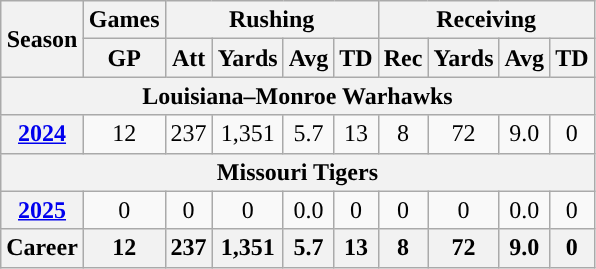<table class="wikitable" style="text-align:center;">
<tr>
<th rowspan="2">Season</th>
<th>Games</th>
<th colspan="4">Rushing</th>
<th colspan="4">Receiving</th>
</tr>
<tr>
<th>GP</th>
<th>Att</th>
<th>Yards</th>
<th>Avg</th>
<th>TD</th>
<th>Rec</th>
<th>Yards</th>
<th>Avg</th>
<th>TD</th>
</tr>
<tr>
<th colspan="12">Louisiana–Monroe Warhawks</th>
</tr>
<tr>
<th><a href='#'>2024</a></th>
<td>12</td>
<td>237</td>
<td>1,351</td>
<td>5.7</td>
<td>13</td>
<td>8</td>
<td>72</td>
<td>9.0</td>
<td>0</td>
</tr>
<tr>
<th colspan="12">Missouri Tigers</th>
</tr>
<tr>
<th><a href='#'>2025</a></th>
<td>0</td>
<td>0</td>
<td>0</td>
<td>0.0</td>
<td>0</td>
<td>0</td>
<td>0</td>
<td>0.0</td>
<td>0</td>
</tr>
<tr>
<th>Career</th>
<th>12</th>
<th>237</th>
<th>1,351</th>
<th>5.7</th>
<th>13</th>
<th>8</th>
<th>72</th>
<th>9.0</th>
<th>0</th>
</tr>
</table>
